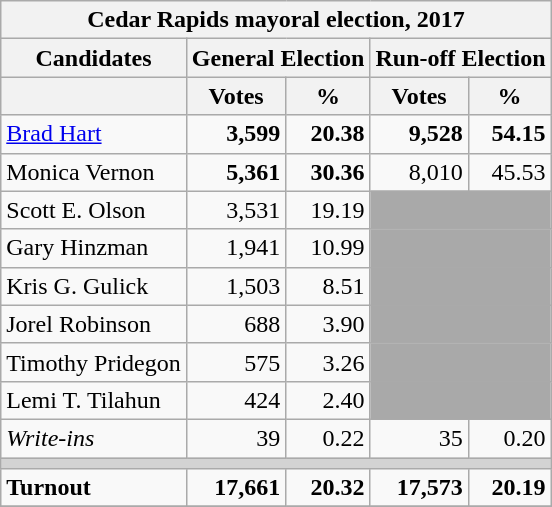<table class=wikitable>
<tr>
<th colspan=5>Cedar Rapids mayoral election, 2017</th>
</tr>
<tr>
<th colspan=1><strong>Candidates</strong></th>
<th colspan=2><strong>General Election</strong></th>
<th colspan=2><strong>Run-off Election</strong></th>
</tr>
<tr>
<th></th>
<th>Votes</th>
<th>%</th>
<th>Votes</th>
<th>%</th>
</tr>
<tr>
<td><a href='#'>Brad Hart</a></td>
<td align="right"><strong>3,599</strong></td>
<td align="right"><strong>20.38</strong></td>
<td align="right"><strong>9,528</strong></td>
<td align="right"><strong>54.15</strong></td>
</tr>
<tr>
<td>Monica Vernon</td>
<td align="right"><strong>5,361</strong></td>
<td align="right"><strong>30.36</strong></td>
<td align="right">8,010</td>
<td align="right">45.53</td>
</tr>
<tr>
<td>Scott E. Olson</td>
<td align="right">3,531</td>
<td align="right">19.19</td>
<td colspan=2 bgcolor=darkgray></td>
</tr>
<tr>
<td>Gary Hinzman</td>
<td align="right">1,941</td>
<td align="right">10.99</td>
<td colspan=2 bgcolor=darkgray></td>
</tr>
<tr>
<td>Kris G. Gulick</td>
<td align="right">1,503</td>
<td align="right">8.51</td>
<td colspan=2 bgcolor=darkgray></td>
</tr>
<tr>
<td>Jorel Robinson</td>
<td align="right">688</td>
<td align="right">3.90</td>
<td colspan=2 bgcolor=darkgray></td>
</tr>
<tr>
<td>Timothy Pridegon</td>
<td align="right">575</td>
<td align="right">3.26</td>
<td colspan=2 bgcolor=darkgray></td>
</tr>
<tr>
<td>Lemi T. Tilahun</td>
<td align="right">424</td>
<td align="right">2.40</td>
<td colspan=2 bgcolor=darkgray></td>
</tr>
<tr>
<td><em>Write-ins</em></td>
<td align="right">39</td>
<td align="right">0.22</td>
<td align="right">35</td>
<td align="right">0.20</td>
</tr>
<tr>
<td colspan=5 bgcolor=lightgray></td>
</tr>
<tr>
<td><strong>Turnout</strong></td>
<td align="right"><strong>17,661</strong></td>
<td align="right"><strong>20.32</strong></td>
<td align="right"><strong>17,573</strong></td>
<td align="right"><strong>20.19</strong></td>
</tr>
<tr>
</tr>
</table>
